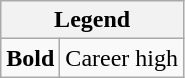<table class="wikitable mw-collapsible mw-collapsed">
<tr>
<th colspan="2">Legend</th>
</tr>
<tr>
<td><strong>Bold</strong></td>
<td>Career high</td>
</tr>
</table>
